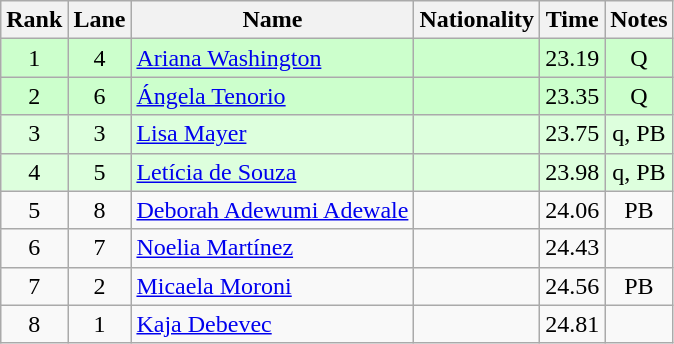<table class="wikitable sortable" style="text-align:center">
<tr>
<th>Rank</th>
<th>Lane</th>
<th>Name</th>
<th>Nationality</th>
<th>Time</th>
<th>Notes</th>
</tr>
<tr bgcolor=ccffcc>
<td>1</td>
<td>4</td>
<td align=left><a href='#'>Ariana Washington</a></td>
<td align=left></td>
<td>23.19</td>
<td>Q</td>
</tr>
<tr bgcolor=ccffcc>
<td>2</td>
<td>6</td>
<td align=left><a href='#'>Ángela Tenorio</a></td>
<td align=left></td>
<td>23.35</td>
<td>Q</td>
</tr>
<tr bgcolor=ddffdd>
<td>3</td>
<td>3</td>
<td align=left><a href='#'>Lisa Mayer</a></td>
<td align=left></td>
<td>23.75</td>
<td>q, PB</td>
</tr>
<tr bgcolor=ddffdd>
<td>4</td>
<td>5</td>
<td align=left><a href='#'>Letícia de Souza</a></td>
<td align=left></td>
<td>23.98</td>
<td>q, PB</td>
</tr>
<tr>
<td>5</td>
<td>8</td>
<td align=left><a href='#'>Deborah Adewumi Adewale</a></td>
<td align=left></td>
<td>24.06</td>
<td>PB</td>
</tr>
<tr>
<td>6</td>
<td>7</td>
<td align=left><a href='#'>Noelia Martínez</a></td>
<td align=left></td>
<td>24.43</td>
<td></td>
</tr>
<tr>
<td>7</td>
<td>2</td>
<td align=left><a href='#'>Micaela Moroni</a></td>
<td align=left></td>
<td>24.56</td>
<td>PB</td>
</tr>
<tr>
<td>8</td>
<td>1</td>
<td align=left><a href='#'>Kaja Debevec</a></td>
<td align=left></td>
<td>24.81</td>
<td></td>
</tr>
</table>
